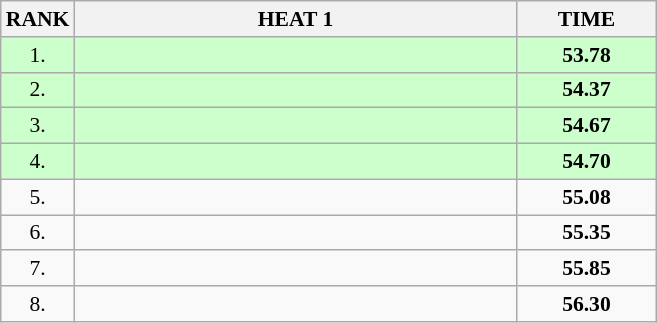<table class="wikitable" style="border-collapse: collapse; font-size: 90%;">
<tr>
<th>RANK</th>
<th align="left" style="width: 20em">HEAT 1</th>
<th align="center" style="width: 6em">TIME</th>
</tr>
<tr style="background:#ccffcc;">
<td align="center">1.</td>
<td></td>
<td align="center"><strong>53.78</strong></td>
</tr>
<tr style="background:#ccffcc;">
<td align="center">2.</td>
<td></td>
<td align="center"><strong>54.37</strong></td>
</tr>
<tr style="background:#ccffcc;">
<td align="center">3.</td>
<td></td>
<td align="center"><strong>54.67</strong></td>
</tr>
<tr style="background:#ccffcc;">
<td align="center">4.</td>
<td></td>
<td align="center"><strong>54.70</strong></td>
</tr>
<tr>
<td align="center">5.</td>
<td></td>
<td align="center"><strong>55.08</strong></td>
</tr>
<tr>
<td align="center">6.</td>
<td></td>
<td align="center"><strong>55.35</strong></td>
</tr>
<tr>
<td align="center">7.</td>
<td></td>
<td align="center"><strong>55.85</strong></td>
</tr>
<tr>
<td align="center">8.</td>
<td></td>
<td align="center"><strong>56.30</strong></td>
</tr>
</table>
